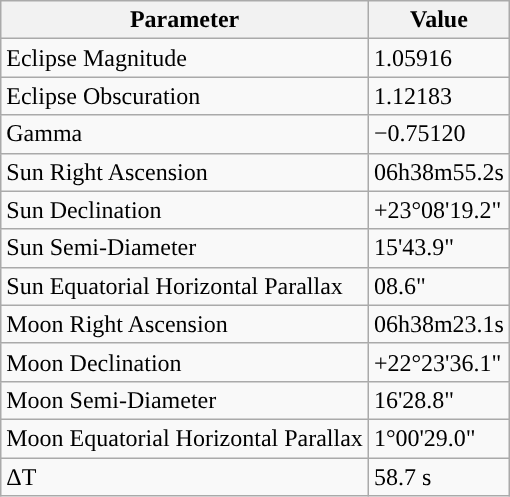<table class="wikitable">
<tr>
<th>Parameter</th>
<th>Value</th>
</tr>
<tr>
<td>Eclipse Magnitude</td>
<td>1.05916</td>
</tr>
<tr>
<td>Eclipse Obscuration</td>
<td>1.12183</td>
</tr>
<tr>
<td>Gamma</td>
<td>−0.75120</td>
</tr>
<tr>
<td>Sun Right Ascension</td>
<td>06h38m55.2s</td>
</tr>
<tr>
<td>Sun Declination</td>
<td>+23°08'19.2"</td>
</tr>
<tr>
<td>Sun Semi-Diameter</td>
<td>15'43.9"</td>
</tr>
<tr>
<td>Sun Equatorial Horizontal Parallax</td>
<td>08.6"</td>
</tr>
<tr>
<td>Moon Right Ascension</td>
<td>06h38m23.1s</td>
</tr>
<tr>
<td>Moon Declination</td>
<td>+22°23'36.1"</td>
</tr>
<tr>
<td>Moon Semi-Diameter</td>
<td>16'28.8"</td>
</tr>
<tr>
<td>Moon Equatorial Horizontal Parallax</td>
<td>1°00'29.0"</td>
</tr>
<tr>
<td>ΔT</td>
<td>58.7 s</td>
</tr>
</table>
